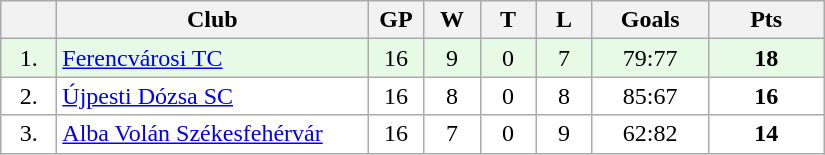<table class="wikitable">
<tr>
<th width="30"></th>
<th width="200">Club</th>
<th width="30">GP</th>
<th width="30">W</th>
<th width="30">T</th>
<th width="30">L</th>
<th width="70">Goals</th>
<th width="70">Pts</th>
</tr>
<tr bgcolor="#e6fae6" align="center">
<td>1.</td>
<td align="left"><a href='#'>Ferencvárosi TC</a></td>
<td>16</td>
<td>9</td>
<td>0</td>
<td>7</td>
<td>79:77</td>
<td><strong>18</strong></td>
</tr>
<tr bgcolor="#FFFFFF" align="center">
<td>2.</td>
<td align="left"><a href='#'>Újpesti Dózsa SC</a></td>
<td>16</td>
<td>8</td>
<td>0</td>
<td>8</td>
<td>85:67</td>
<td><strong>16</strong></td>
</tr>
<tr bgcolor="#FFFFFF" align="center">
<td>3.</td>
<td align="left"><a href='#'>Alba Volán Székesfehérvár</a></td>
<td>16</td>
<td>7</td>
<td>0</td>
<td>9</td>
<td>62:82</td>
<td><strong>14</strong></td>
</tr>
</table>
